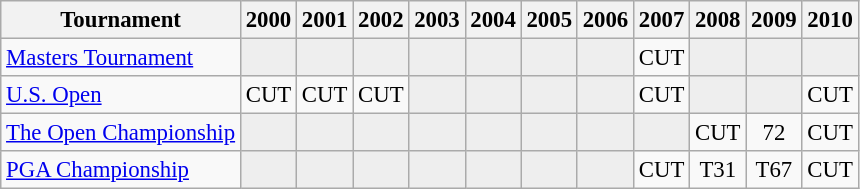<table class="wikitable" style="font-size:95%;text-align:center;">
<tr>
<th>Tournament</th>
<th>2000</th>
<th>2001</th>
<th>2002</th>
<th>2003</th>
<th>2004</th>
<th>2005</th>
<th>2006</th>
<th>2007</th>
<th>2008</th>
<th>2009</th>
<th>2010</th>
</tr>
<tr>
<td align=left><a href='#'>Masters Tournament</a></td>
<td style="background:#eeeeee;"></td>
<td style="background:#eeeeee;"></td>
<td style="background:#eeeeee;"></td>
<td style="background:#eeeeee;"></td>
<td style="background:#eeeeee;"></td>
<td style="background:#eeeeee;"></td>
<td style="background:#eeeeee;"></td>
<td>CUT</td>
<td style="background:#eeeeee;"></td>
<td style="background:#eeeeee;"></td>
<td style="background:#eeeeee;"></td>
</tr>
<tr>
<td align=left><a href='#'>U.S. Open</a></td>
<td>CUT</td>
<td>CUT</td>
<td>CUT</td>
<td style="background:#eeeeee;"></td>
<td style="background:#eeeeee;"></td>
<td style="background:#eeeeee;"></td>
<td style="background:#eeeeee;"></td>
<td>CUT</td>
<td style="background:#eeeeee;"></td>
<td style="background:#eeeeee;"></td>
<td>CUT</td>
</tr>
<tr>
<td align=left><a href='#'>The Open Championship</a></td>
<td style="background:#eeeeee;"></td>
<td style="background:#eeeeee;"></td>
<td style="background:#eeeeee;"></td>
<td style="background:#eeeeee;"></td>
<td style="background:#eeeeee;"></td>
<td style="background:#eeeeee;"></td>
<td style="background:#eeeeee;"></td>
<td style="background:#eeeeee;"></td>
<td>CUT</td>
<td>72</td>
<td>CUT</td>
</tr>
<tr>
<td align=left><a href='#'>PGA Championship</a></td>
<td style="background:#eeeeee;"></td>
<td style="background:#eeeeee;"></td>
<td style="background:#eeeeee;"></td>
<td style="background:#eeeeee;"></td>
<td style="background:#eeeeee;"></td>
<td style="background:#eeeeee;"></td>
<td style="background:#eeeeee;"></td>
<td>CUT</td>
<td>T31</td>
<td>T67</td>
<td>CUT</td>
</tr>
</table>
